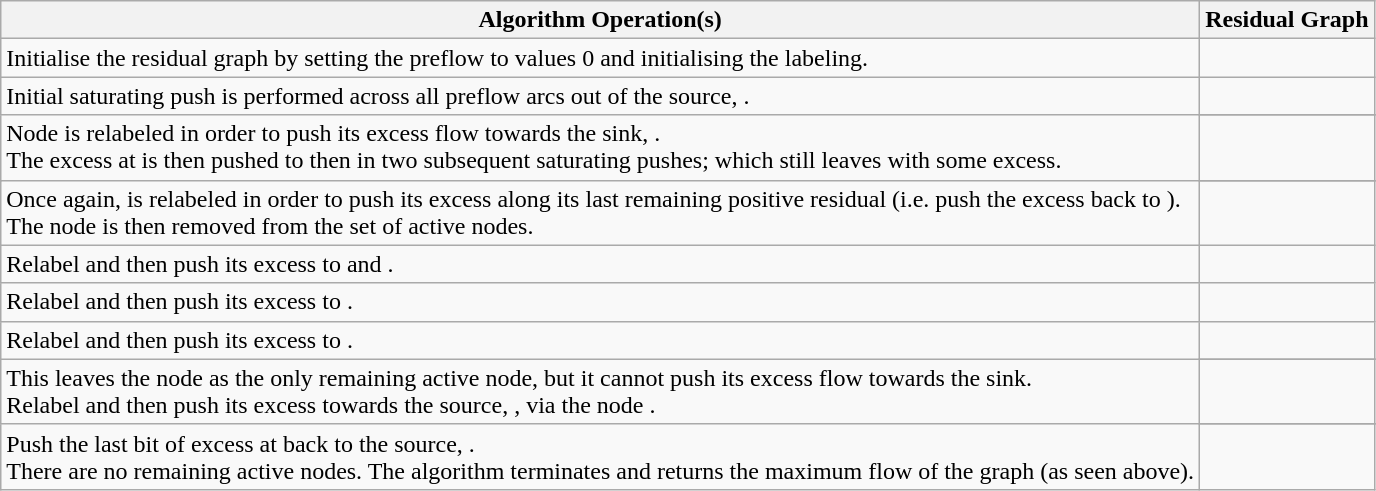<table class="wikitable">
<tr>
<th>Algorithm Operation(s)</th>
<th>Residual Graph</th>
</tr>
<tr>
<td>Initialise the residual graph by setting the preflow to values 0 and initialising the labeling.</td>
<td></td>
</tr>
<tr>
<td>Initial saturating push is performed across all preflow arcs out of the source, .</td>
<td></td>
</tr>
<tr>
<td rowspan="2">Node  is relabeled in order to push its excess flow towards the sink, .<br>The excess at  is then pushed to  then  in two subsequent saturating pushes; which still leaves  with some excess.</td>
</tr>
<tr>
<td></td>
</tr>
<tr>
<td rowspan="2">Once again,  is relabeled in order to push its excess along its last remaining positive residual (i.e. push the excess back to ).<br>The node  is then removed from the set of active nodes.</td>
</tr>
<tr>
<td></td>
</tr>
<tr>
<td>Relabel  and then push its excess to  and .</td>
<td></td>
</tr>
<tr>
<td>Relabel  and then push its excess to .</td>
<td></td>
</tr>
<tr>
<td>Relabel  and then push its excess to .</td>
<td></td>
</tr>
<tr>
<td rowspan="2">This leaves the node  as the only remaining active node, but it cannot push its excess flow towards the sink.<br>Relabel  and then push its excess towards the source, , via the node .</td>
</tr>
<tr>
<td></td>
</tr>
<tr>
<td rowspan="2">Push the last bit of excess at  back to the source, .<br>There are no remaining active nodes. The algorithm terminates and returns the maximum flow of the graph (as seen above).</td>
</tr>
<tr>
<td></td>
</tr>
</table>
